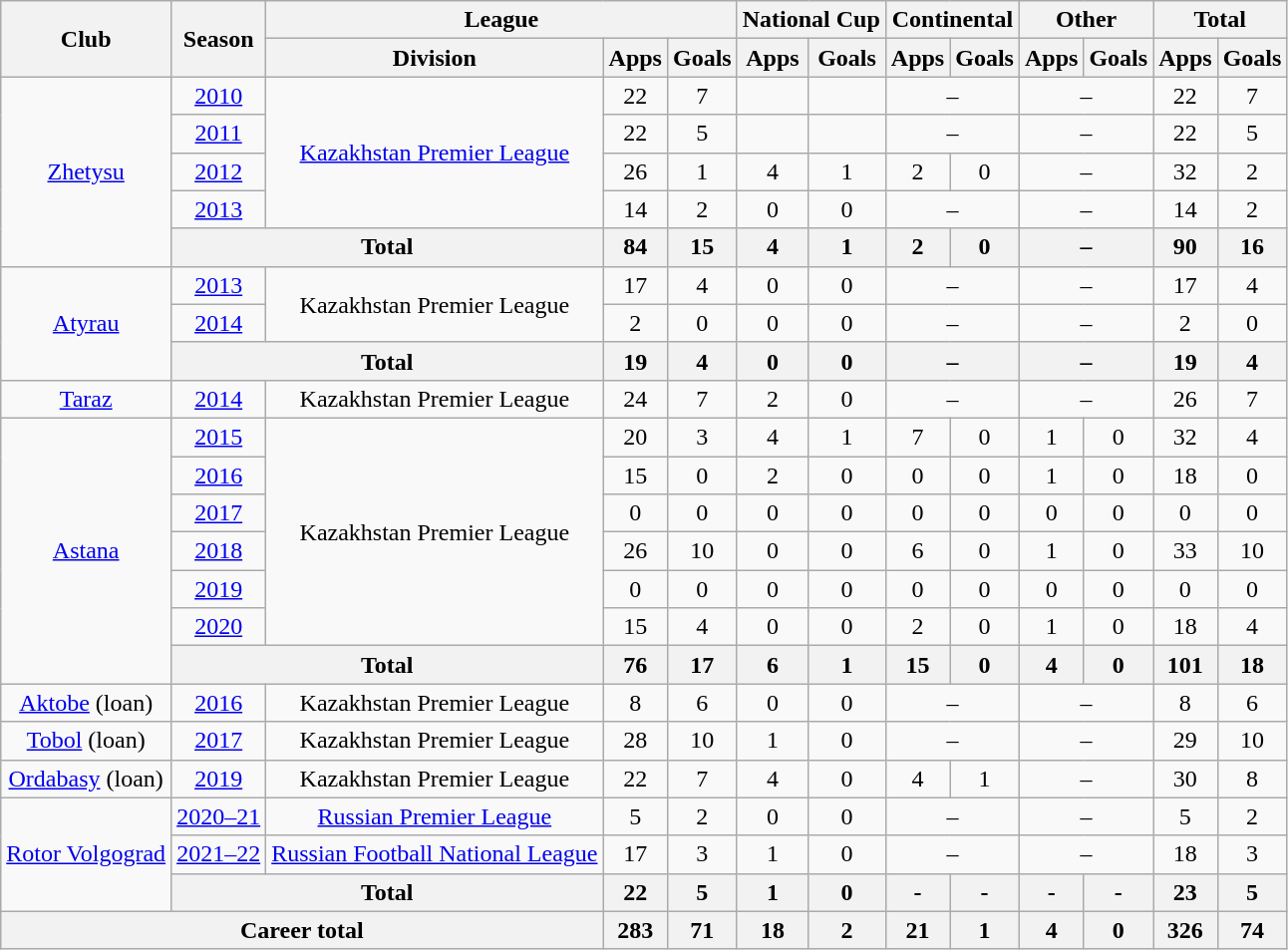<table class="wikitable" style="text-align: center;">
<tr>
<th rowspan="2">Club</th>
<th rowspan="2">Season</th>
<th colspan="3">League</th>
<th colspan="2">National Cup</th>
<th colspan="2">Continental</th>
<th colspan="2">Other</th>
<th colspan="2">Total</th>
</tr>
<tr>
<th>Division</th>
<th>Apps</th>
<th>Goals</th>
<th>Apps</th>
<th>Goals</th>
<th>Apps</th>
<th>Goals</th>
<th>Apps</th>
<th>Goals</th>
<th>Apps</th>
<th>Goals</th>
</tr>
<tr>
<td rowspan="5" valign="center"><a href='#'>Zhetysu</a></td>
<td><a href='#'>2010</a></td>
<td rowspan="4" valign="center"><a href='#'>Kazakhstan Premier League</a></td>
<td>22</td>
<td>7</td>
<td></td>
<td></td>
<td colspan="2">–</td>
<td colspan="2">–</td>
<td>22</td>
<td>7</td>
</tr>
<tr>
<td><a href='#'>2011</a></td>
<td>22</td>
<td>5</td>
<td></td>
<td></td>
<td colspan="2">–</td>
<td colspan="2">–</td>
<td>22</td>
<td>5</td>
</tr>
<tr>
<td><a href='#'>2012</a></td>
<td>26</td>
<td>1</td>
<td>4</td>
<td>1</td>
<td>2</td>
<td>0</td>
<td colspan="2">–</td>
<td>32</td>
<td>2</td>
</tr>
<tr>
<td><a href='#'>2013</a></td>
<td>14</td>
<td>2</td>
<td>0</td>
<td>0</td>
<td colspan="2">–</td>
<td colspan="2">–</td>
<td>14</td>
<td>2</td>
</tr>
<tr>
<th colspan="2">Total</th>
<th>84</th>
<th>15</th>
<th>4</th>
<th>1</th>
<th>2</th>
<th>0</th>
<th colspan="2">–</th>
<th>90</th>
<th>16</th>
</tr>
<tr>
<td rowspan="3" valign="center"><a href='#'>Atyrau</a></td>
<td><a href='#'>2013</a></td>
<td rowspan="2" valign="center">Kazakhstan Premier League</td>
<td>17</td>
<td>4</td>
<td>0</td>
<td>0</td>
<td colspan="2">–</td>
<td colspan="2">–</td>
<td>17</td>
<td>4</td>
</tr>
<tr>
<td><a href='#'>2014</a></td>
<td>2</td>
<td>0</td>
<td>0</td>
<td>0</td>
<td colspan="2">–</td>
<td colspan="2">–</td>
<td>2</td>
<td>0</td>
</tr>
<tr>
<th colspan="2">Total</th>
<th>19</th>
<th>4</th>
<th>0</th>
<th>0</th>
<th colspan="2">–</th>
<th colspan="2">–</th>
<th>19</th>
<th>4</th>
</tr>
<tr>
<td valign="center"><a href='#'>Taraz</a></td>
<td><a href='#'>2014</a></td>
<td>Kazakhstan Premier League</td>
<td>24</td>
<td>7</td>
<td>2</td>
<td>0</td>
<td colspan="2">–</td>
<td colspan="2">–</td>
<td>26</td>
<td>7</td>
</tr>
<tr>
<td rowspan="7" valign="center"><a href='#'>Astana</a></td>
<td><a href='#'>2015</a></td>
<td rowspan="6" valign="center">Kazakhstan Premier League</td>
<td>20</td>
<td>3</td>
<td>4</td>
<td>1</td>
<td>7</td>
<td>0</td>
<td>1</td>
<td>0</td>
<td>32</td>
<td>4</td>
</tr>
<tr>
<td><a href='#'>2016</a></td>
<td>15</td>
<td>0</td>
<td>2</td>
<td>0</td>
<td>0</td>
<td>0</td>
<td>1</td>
<td>0</td>
<td>18</td>
<td>0</td>
</tr>
<tr>
<td><a href='#'>2017</a></td>
<td>0</td>
<td>0</td>
<td>0</td>
<td>0</td>
<td>0</td>
<td>0</td>
<td>0</td>
<td>0</td>
<td>0</td>
<td>0</td>
</tr>
<tr>
<td><a href='#'>2018</a></td>
<td>26</td>
<td>10</td>
<td>0</td>
<td>0</td>
<td>6</td>
<td>0</td>
<td>1</td>
<td>0</td>
<td>33</td>
<td>10</td>
</tr>
<tr>
<td><a href='#'>2019</a></td>
<td>0</td>
<td>0</td>
<td>0</td>
<td>0</td>
<td>0</td>
<td>0</td>
<td>0</td>
<td>0</td>
<td>0</td>
<td>0</td>
</tr>
<tr>
<td><a href='#'>2020</a></td>
<td>15</td>
<td>4</td>
<td>0</td>
<td>0</td>
<td>2</td>
<td>0</td>
<td>1</td>
<td>0</td>
<td>18</td>
<td>4</td>
</tr>
<tr>
<th colspan="2">Total</th>
<th>76</th>
<th>17</th>
<th>6</th>
<th>1</th>
<th>15</th>
<th>0</th>
<th>4</th>
<th>0</th>
<th>101</th>
<th>18</th>
</tr>
<tr>
<td valign="center"><a href='#'>Aktobe</a> (loan)</td>
<td><a href='#'>2016</a></td>
<td>Kazakhstan Premier League</td>
<td>8</td>
<td>6</td>
<td>0</td>
<td>0</td>
<td colspan="2">–</td>
<td colspan="2">–</td>
<td>8</td>
<td>6</td>
</tr>
<tr>
<td valign="center"><a href='#'>Tobol</a> (loan)</td>
<td><a href='#'>2017</a></td>
<td>Kazakhstan Premier League</td>
<td>28</td>
<td>10</td>
<td>1</td>
<td>0</td>
<td colspan="2">–</td>
<td colspan="2">–</td>
<td>29</td>
<td>10</td>
</tr>
<tr>
<td valign="center"><a href='#'>Ordabasy</a> (loan)</td>
<td><a href='#'>2019</a></td>
<td>Kazakhstan Premier League</td>
<td>22</td>
<td>7</td>
<td>4</td>
<td>0</td>
<td>4</td>
<td>1</td>
<td colspan="2">–</td>
<td>30</td>
<td>8</td>
</tr>
<tr>
<td rowspan="3" valign="center"><a href='#'>Rotor Volgograd</a></td>
<td><a href='#'>2020–21</a></td>
<td><a href='#'>Russian Premier League</a></td>
<td>5</td>
<td>2</td>
<td>0</td>
<td>0</td>
<td colspan="2">–</td>
<td colspan="2">–</td>
<td>5</td>
<td>2</td>
</tr>
<tr>
<td><a href='#'>2021–22</a></td>
<td><a href='#'>Russian Football National League</a></td>
<td>17</td>
<td>3</td>
<td>1</td>
<td>0</td>
<td colspan="2">–</td>
<td colspan="2">–</td>
<td>18</td>
<td>3</td>
</tr>
<tr>
<th colspan="2">Total</th>
<th>22</th>
<th>5</th>
<th>1</th>
<th>0</th>
<th>-</th>
<th>-</th>
<th>-</th>
<th>-</th>
<th>23</th>
<th>5</th>
</tr>
<tr>
<th colspan="3">Career total</th>
<th>283</th>
<th>71</th>
<th>18</th>
<th>2</th>
<th>21</th>
<th>1</th>
<th>4</th>
<th>0</th>
<th>326</th>
<th>74</th>
</tr>
</table>
